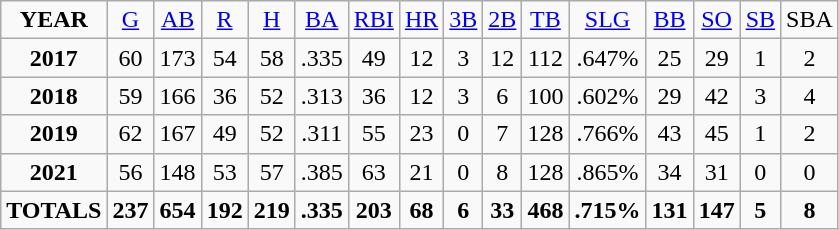<table class="wikitable">
<tr align=center>
<td><strong>YEAR</strong></td>
<td><a href='#'>G</a></td>
<td><a href='#'>AB</a></td>
<td><a href='#'>R</a></td>
<td><a href='#'>H</a></td>
<td><a href='#'>BA</a></td>
<td><a href='#'>RBI</a></td>
<td><a href='#'>HR</a></td>
<td><a href='#'>3B</a></td>
<td><a href='#'>2B</a></td>
<td><a href='#'>TB</a></td>
<td><a href='#'>SLG</a></td>
<td><a href='#'>BB</a></td>
<td><a href='#'>SO</a></td>
<td><a href='#'>SB</a></td>
<td>SBA</td>
</tr>
<tr align=center>
<td><strong>2017</strong></td>
<td>60</td>
<td>173</td>
<td>54</td>
<td>58</td>
<td>.335</td>
<td>49</td>
<td>12</td>
<td>3</td>
<td>12</td>
<td>112</td>
<td>.647%</td>
<td>25</td>
<td>29</td>
<td>1</td>
<td>2</td>
</tr>
<tr align=center>
<td><strong>2018</strong></td>
<td>59</td>
<td>166</td>
<td>36</td>
<td>52</td>
<td>.313</td>
<td>36</td>
<td>12</td>
<td>3</td>
<td>6</td>
<td>100</td>
<td>.602%</td>
<td>29</td>
<td>42</td>
<td>3</td>
<td>4</td>
</tr>
<tr align=center>
<td><strong>2019</strong></td>
<td>62</td>
<td>167</td>
<td>49</td>
<td>52</td>
<td>.311</td>
<td>55</td>
<td>23</td>
<td>0</td>
<td>7</td>
<td>128</td>
<td>.766%</td>
<td>43</td>
<td>45</td>
<td>1</td>
<td>2</td>
</tr>
<tr align=center>
<td><strong>2021</strong></td>
<td>56</td>
<td>148</td>
<td>53</td>
<td>57</td>
<td>.385</td>
<td>63</td>
<td>21</td>
<td>0</td>
<td>8</td>
<td>128</td>
<td>.865%</td>
<td>34</td>
<td>31</td>
<td>0</td>
<td>0</td>
</tr>
<tr align=center>
<td><strong>TOTALS</strong></td>
<td><strong>237</strong></td>
<td><strong>654</strong></td>
<td><strong>192</strong></td>
<td><strong>219</strong></td>
<td><strong>.335</strong></td>
<td><strong>203</strong></td>
<td><strong>68</strong></td>
<td><strong>6</strong></td>
<td><strong>33</strong></td>
<td><strong>468</strong></td>
<td><strong>.715%</strong></td>
<td><strong>131</strong></td>
<td><strong>147</strong></td>
<td><strong>5</strong></td>
<td><strong>8</strong></td>
</tr>
</table>
